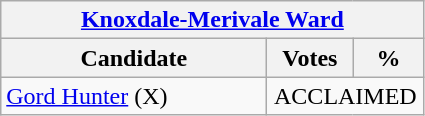<table class="wikitable">
<tr>
<th colspan="3"><a href='#'>Knoxdale-Merivale Ward</a></th>
</tr>
<tr>
<th style="width: 170px">Candidate</th>
<th style="width: 50px">Votes</th>
<th style="width: 40px">%</th>
</tr>
<tr>
<td><a href='#'>Gord Hunter</a> (X)</td>
<td colspan="2" align="center">ACCLAIMED</td>
</tr>
</table>
